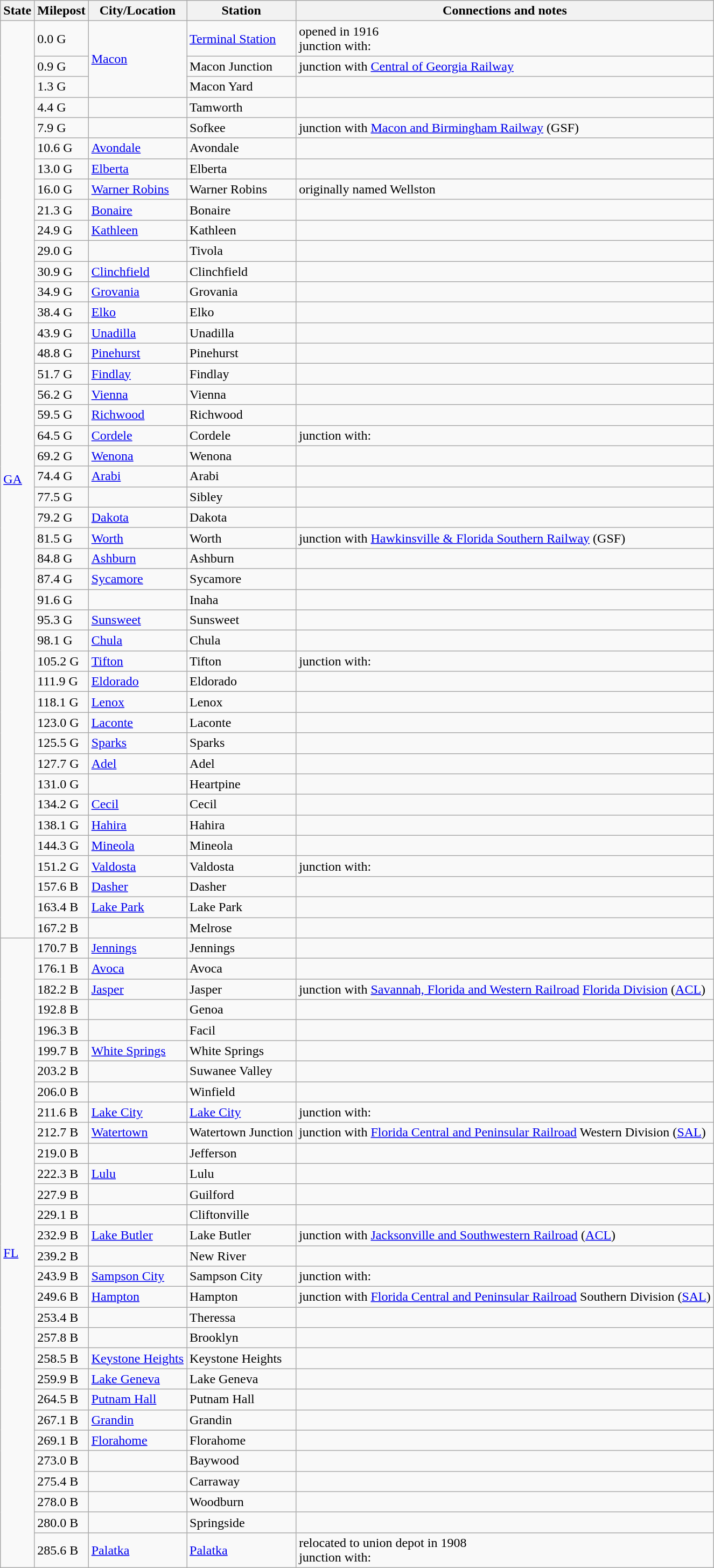<table class="wikitable">
<tr>
<th>State</th>
<th>Milepost</th>
<th>City/Location</th>
<th>Station</th>
<th>Connections and notes</th>
</tr>
<tr>
<td ! rowspan="44"><a href='#'>GA</a></td>
<td>0.0 G</td>
<td ! rowspan="3"><a href='#'>Macon</a></td>
<td><a href='#'>Terminal Station</a></td>
<td>opened in 1916<br>junction with:</td>
</tr>
<tr>
<td>0.9 G</td>
<td>Macon Junction</td>
<td>junction with <a href='#'>Central of Georgia Railway</a></td>
</tr>
<tr>
<td>1.3 G</td>
<td>Macon Yard</td>
<td></td>
</tr>
<tr>
<td>4.4 G</td>
<td></td>
<td>Tamworth</td>
<td></td>
</tr>
<tr>
<td>7.9 G</td>
<td></td>
<td>Sofkee</td>
<td>junction with <a href='#'>Macon and Birmingham Railway</a> (GSF)</td>
</tr>
<tr>
<td>10.6 G</td>
<td><a href='#'>Avondale</a></td>
<td>Avondale</td>
<td></td>
</tr>
<tr>
<td>13.0 G</td>
<td><a href='#'>Elberta</a></td>
<td>Elberta</td>
<td></td>
</tr>
<tr>
<td>16.0 G</td>
<td><a href='#'>Warner Robins</a></td>
<td>Warner Robins</td>
<td>originally named Wellston</td>
</tr>
<tr>
<td>21.3 G</td>
<td><a href='#'>Bonaire</a></td>
<td>Bonaire</td>
<td></td>
</tr>
<tr>
<td>24.9 G</td>
<td><a href='#'>Kathleen</a></td>
<td>Kathleen</td>
<td></td>
</tr>
<tr>
<td>29.0 G</td>
<td></td>
<td>Tivola</td>
<td></td>
</tr>
<tr>
<td>30.9 G</td>
<td><a href='#'>Clinchfield</a></td>
<td>Clinchfield</td>
<td></td>
</tr>
<tr>
<td>34.9 G</td>
<td><a href='#'>Grovania</a></td>
<td>Grovania</td>
<td></td>
</tr>
<tr>
<td>38.4 G</td>
<td><a href='#'>Elko</a></td>
<td>Elko</td>
<td></td>
</tr>
<tr>
<td>43.9 G</td>
<td><a href='#'>Unadilla</a></td>
<td>Unadilla</td>
<td></td>
</tr>
<tr>
<td>48.8 G</td>
<td><a href='#'>Pinehurst</a></td>
<td>Pinehurst</td>
<td></td>
</tr>
<tr>
<td>51.7 G</td>
<td><a href='#'>Findlay</a></td>
<td>Findlay</td>
<td></td>
</tr>
<tr>
<td>56.2 G</td>
<td><a href='#'>Vienna</a></td>
<td>Vienna</td>
<td></td>
</tr>
<tr>
<td>59.5 G</td>
<td><a href='#'>Richwood</a></td>
<td>Richwood</td>
<td></td>
</tr>
<tr>
<td>64.5 G</td>
<td><a href='#'>Cordele</a></td>
<td>Cordele</td>
<td>junction with:</td>
</tr>
<tr>
<td>69.2 G</td>
<td><a href='#'>Wenona</a></td>
<td>Wenona</td>
<td></td>
</tr>
<tr>
<td>74.4 G</td>
<td><a href='#'>Arabi</a></td>
<td>Arabi</td>
<td></td>
</tr>
<tr>
<td>77.5 G</td>
<td></td>
<td>Sibley</td>
<td></td>
</tr>
<tr>
<td>79.2 G</td>
<td><a href='#'>Dakota</a></td>
<td>Dakota</td>
<td></td>
</tr>
<tr>
<td>81.5 G</td>
<td><a href='#'>Worth</a></td>
<td>Worth</td>
<td>junction with <a href='#'>Hawkinsville & Florida Southern Railway</a> (GSF)</td>
</tr>
<tr>
<td>84.8 G</td>
<td><a href='#'>Ashburn</a></td>
<td>Ashburn</td>
<td></td>
</tr>
<tr>
<td>87.4 G</td>
<td><a href='#'>Sycamore</a></td>
<td>Sycamore</td>
<td></td>
</tr>
<tr>
<td>91.6 G</td>
<td></td>
<td>Inaha</td>
<td></td>
</tr>
<tr>
<td>95.3 G</td>
<td><a href='#'>Sunsweet</a></td>
<td>Sunsweet</td>
<td></td>
</tr>
<tr>
<td>98.1 G</td>
<td><a href='#'>Chula</a></td>
<td>Chula</td>
<td></td>
</tr>
<tr>
<td>105.2 G</td>
<td><a href='#'>Tifton</a></td>
<td>Tifton</td>
<td>junction with:<br></td>
</tr>
<tr>
<td>111.9 G</td>
<td><a href='#'>Eldorado</a></td>
<td>Eldorado</td>
<td></td>
</tr>
<tr>
<td>118.1 G</td>
<td><a href='#'>Lenox</a></td>
<td>Lenox</td>
<td></td>
</tr>
<tr>
<td>123.0 G</td>
<td><a href='#'>Laconte</a></td>
<td>Laconte</td>
<td></td>
</tr>
<tr>
<td>125.5 G</td>
<td><a href='#'>Sparks</a></td>
<td>Sparks</td>
<td></td>
</tr>
<tr>
<td>127.7 G</td>
<td><a href='#'>Adel</a></td>
<td>Adel</td>
<td></td>
</tr>
<tr>
<td>131.0 G</td>
<td></td>
<td>Heartpine</td>
<td></td>
</tr>
<tr>
<td>134.2 G</td>
<td><a href='#'>Cecil</a></td>
<td>Cecil</td>
<td></td>
</tr>
<tr>
<td>138.1 G</td>
<td><a href='#'>Hahira</a></td>
<td>Hahira</td>
<td></td>
</tr>
<tr>
<td>144.3 G</td>
<td><a href='#'>Mineola</a></td>
<td>Mineola</td>
<td></td>
</tr>
<tr>
<td>151.2 G</td>
<td><a href='#'>Valdosta</a></td>
<td>Valdosta</td>
<td>junction with:<br></td>
</tr>
<tr>
<td>157.6 B</td>
<td><a href='#'>Dasher</a></td>
<td>Dasher</td>
<td></td>
</tr>
<tr>
<td>163.4 B</td>
<td><a href='#'>Lake Park</a></td>
<td>Lake Park</td>
<td></td>
</tr>
<tr>
<td>167.2 B</td>
<td></td>
<td>Melrose</td>
<td></td>
</tr>
<tr>
<td ! rowspan="30"><a href='#'>FL</a></td>
<td>170.7 B</td>
<td><a href='#'>Jennings</a></td>
<td>Jennings</td>
<td></td>
</tr>
<tr>
<td>176.1 B</td>
<td><a href='#'>Avoca</a></td>
<td>Avoca</td>
<td></td>
</tr>
<tr>
<td>182.2 B</td>
<td><a href='#'>Jasper</a></td>
<td>Jasper</td>
<td>junction with <a href='#'>Savannah, Florida and Western Railroad</a> <a href='#'>Florida Division</a> (<a href='#'>ACL</a>)</td>
</tr>
<tr>
<td>192.8 B</td>
<td></td>
<td>Genoa</td>
<td></td>
</tr>
<tr>
<td>196.3 B</td>
<td></td>
<td>Facil</td>
<td></td>
</tr>
<tr>
<td>199.7 B</td>
<td><a href='#'>White Springs</a></td>
<td>White Springs</td>
<td></td>
</tr>
<tr>
<td>203.2 B</td>
<td></td>
<td>Suwanee Valley</td>
<td></td>
</tr>
<tr>
<td>206.0 B</td>
<td></td>
<td>Winfield</td>
<td></td>
</tr>
<tr>
<td>211.6 B</td>
<td><a href='#'>Lake City</a></td>
<td><a href='#'>Lake City</a></td>
<td>junction with:</td>
</tr>
<tr>
<td>212.7 B</td>
<td><a href='#'>Watertown</a></td>
<td>Watertown Junction</td>
<td>junction with <a href='#'>Florida Central and Peninsular Railroad</a> Western Division (<a href='#'>SAL</a>)</td>
</tr>
<tr>
<td>219.0 B</td>
<td></td>
<td>Jefferson</td>
<td></td>
</tr>
<tr>
<td>222.3 B</td>
<td><a href='#'>Lulu</a></td>
<td>Lulu</td>
<td></td>
</tr>
<tr>
<td>227.9 B</td>
<td></td>
<td>Guilford</td>
<td></td>
</tr>
<tr>
<td>229.1 B</td>
<td></td>
<td>Cliftonville</td>
<td></td>
</tr>
<tr>
<td>232.9 B</td>
<td><a href='#'>Lake Butler</a></td>
<td>Lake Butler</td>
<td>junction with <a href='#'>Jacksonville and Southwestern Railroad</a> (<a href='#'>ACL</a>)</td>
</tr>
<tr>
<td>239.2 B</td>
<td></td>
<td>New River</td>
<td></td>
</tr>
<tr>
<td>243.9 B</td>
<td><a href='#'>Sampson City</a></td>
<td>Sampson City</td>
<td>junction with:</td>
</tr>
<tr>
<td>249.6 B</td>
<td><a href='#'>Hampton</a></td>
<td>Hampton</td>
<td>junction with <a href='#'>Florida Central and Peninsular Railroad</a> Southern Division (<a href='#'>SAL</a>)</td>
</tr>
<tr>
<td>253.4 B</td>
<td></td>
<td>Theressa</td>
<td></td>
</tr>
<tr>
<td>257.8 B</td>
<td></td>
<td>Brooklyn</td>
<td></td>
</tr>
<tr>
<td>258.5 B</td>
<td><a href='#'>Keystone Heights</a></td>
<td>Keystone Heights</td>
<td></td>
</tr>
<tr>
<td>259.9 B</td>
<td><a href='#'>Lake Geneva</a></td>
<td>Lake Geneva</td>
<td></td>
</tr>
<tr>
<td>264.5 B</td>
<td><a href='#'>Putnam Hall</a></td>
<td>Putnam Hall</td>
<td></td>
</tr>
<tr>
<td>267.1 B</td>
<td><a href='#'>Grandin</a></td>
<td>Grandin</td>
<td></td>
</tr>
<tr>
<td>269.1 B</td>
<td><a href='#'>Florahome</a></td>
<td>Florahome</td>
<td></td>
</tr>
<tr>
<td>273.0 B</td>
<td></td>
<td>Baywood</td>
<td></td>
</tr>
<tr>
<td>275.4 B</td>
<td></td>
<td>Carraway</td>
<td></td>
</tr>
<tr>
<td>278.0 B</td>
<td></td>
<td>Woodburn</td>
<td></td>
</tr>
<tr>
<td>280.0 B</td>
<td></td>
<td>Springside</td>
<td></td>
</tr>
<tr>
<td>285.6 B</td>
<td><a href='#'>Palatka</a></td>
<td><a href='#'>Palatka</a></td>
<td>relocated to union depot in 1908<br>junction with:</td>
</tr>
</table>
